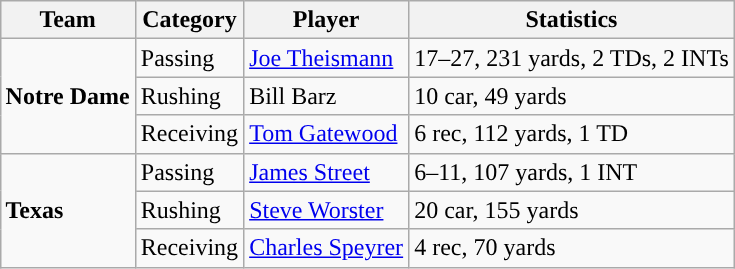<table class="wikitable" style="float: right;">
<tr>
<th>Team</th>
<th>Category</th>
<th>Player</th>
<th>Statistics</th>
</tr>
<tr>
<td rowspan=3><strong>Notre Dame</strong></td>
<td>Passing</td>
<td><a href='#'>Joe Theismann</a></td>
<td>17–27, 231 yards, 2 TDs, 2 INTs</td>
</tr>
<tr>
<td>Rushing</td>
<td>Bill Barz</td>
<td>10 car, 49 yards</td>
</tr>
<tr>
<td>Receiving</td>
<td><a href='#'>Tom Gatewood</a></td>
<td>6 rec, 112 yards, 1 TD</td>
</tr>
<tr>
<td rowspan=3><strong>Texas</strong></td>
<td>Passing</td>
<td><a href='#'>James Street</a></td>
<td>6–11, 107 yards, 1 INT</td>
</tr>
<tr>
<td>Rushing</td>
<td><a href='#'>Steve Worster</a></td>
<td>20 car, 155 yards</td>
</tr>
<tr>
<td>Receiving</td>
<td><a href='#'>Charles Speyrer</a></td>
<td>4 rec, 70 yards</td>
</tr>
</table>
